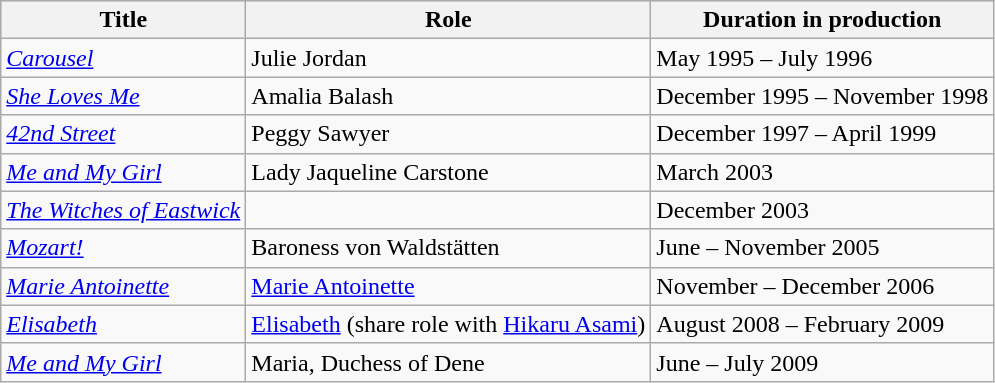<table class="wikitable">
<tr style="background:#ccc; text-align:center;">
<th>Title</th>
<th>Role</th>
<th>Duration in production</th>
</tr>
<tr>
<td><em><a href='#'>Carousel</a></em></td>
<td>Julie Jordan</td>
<td>May 1995 – July 1996</td>
</tr>
<tr>
<td><em><a href='#'>She Loves Me</a></em></td>
<td>Amalia Balash</td>
<td>December 1995 – November 1998</td>
</tr>
<tr>
<td><em><a href='#'>42nd Street</a></em></td>
<td>Peggy Sawyer</td>
<td>December 1997 – April 1999</td>
</tr>
<tr>
<td><em><a href='#'>Me and My Girl</a></em></td>
<td>Lady Jaqueline Carstone</td>
<td>March 2003</td>
</tr>
<tr>
<td><em><a href='#'>The Witches of Eastwick</a></em></td>
<td></td>
<td>December 2003</td>
</tr>
<tr>
<td><em><a href='#'>Mozart!</a></em></td>
<td>Baroness von Waldstätten</td>
<td>June – November 2005</td>
</tr>
<tr>
<td><em><a href='#'>Marie Antoinette</a></em></td>
<td><a href='#'>Marie Antoinette</a></td>
<td>November – December 2006</td>
</tr>
<tr>
<td><em><a href='#'>Elisabeth</a></em></td>
<td><a href='#'>Elisabeth</a> (share role with <a href='#'>Hikaru Asami</a>)</td>
<td>August 2008 – February 2009</td>
</tr>
<tr>
<td><em><a href='#'>Me and My Girl</a></em></td>
<td>Maria, Duchess of Dene</td>
<td>June – July 2009</td>
</tr>
</table>
